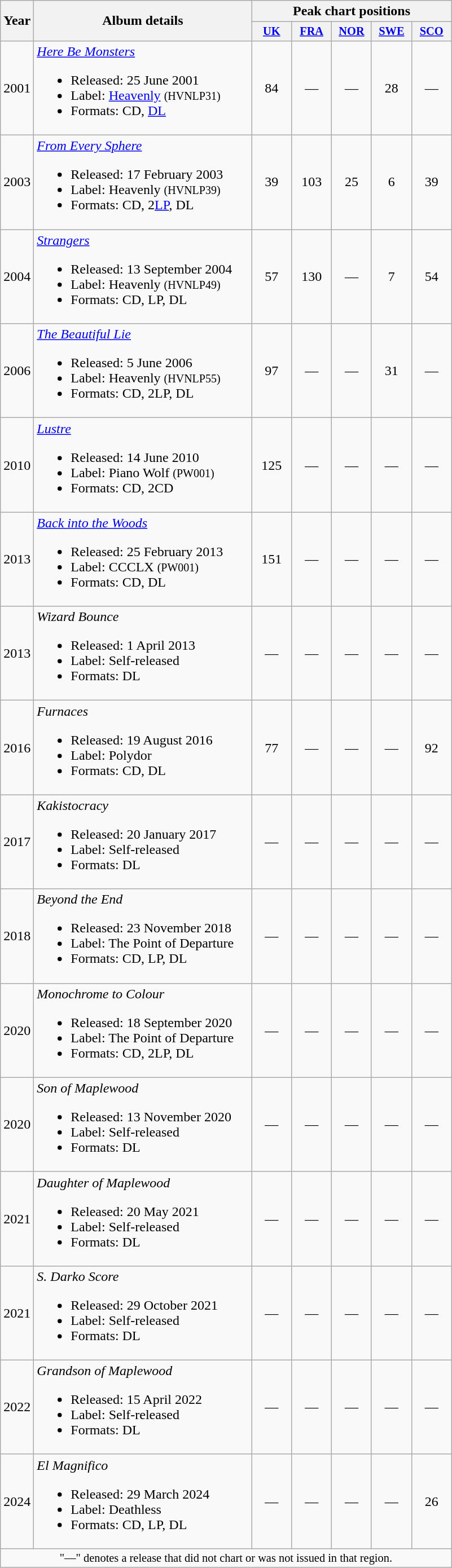<table class="wikitable" border="1">
<tr>
<th rowspan="2">Year</th>
<th rowspan="2" width="250">Album details</th>
<th colspan="7">Peak chart positions</th>
</tr>
<tr>
<th style="width:3em;font-size:85%"><a href='#'>UK</a><br></th>
<th style="width:3em;font-size:85%"><a href='#'>FRA</a><br></th>
<th style="width:3em;font-size:85%"><a href='#'>NOR</a><br></th>
<th style="width:3em;font-size:85%"><a href='#'>SWE</a><br></th>
<th style="width:3em;font-size:85%"><a href='#'>SCO</a><br></th>
</tr>
<tr>
<td>2001</td>
<td><em><a href='#'>Here Be Monsters</a></em><br><ul><li>Released: 25 June 2001</li><li>Label: <a href='#'>Heavenly</a> <small>(HVNLP31)</small></li><li>Formats: CD, <a href='#'>DL</a></li></ul></td>
<td align="center">84</td>
<td align="center">—</td>
<td align="center">—</td>
<td align="center">28</td>
<td align="center">—</td>
</tr>
<tr>
<td>2003</td>
<td><em><a href='#'>From Every Sphere</a></em><br><ul><li>Released: 17 February 2003</li><li>Label: Heavenly <small>(HVNLP39)</small></li><li>Formats: CD, 2<a href='#'>LP</a>, DL</li></ul></td>
<td align="center">39</td>
<td align="center">103</td>
<td align="center">25</td>
<td align="center">6</td>
<td align="center">39</td>
</tr>
<tr>
<td>2004</td>
<td><em><a href='#'>Strangers</a></em><br><ul><li>Released: 13 September 2004</li><li>Label: Heavenly <small>(HVNLP49)</small></li><li>Formats: CD, LP, DL</li></ul></td>
<td align="center">57</td>
<td align="center">130</td>
<td align="center">—</td>
<td align="center">7</td>
<td align="center">54</td>
</tr>
<tr>
<td>2006</td>
<td><em><a href='#'>The Beautiful Lie</a></em><br><ul><li>Released: 5 June 2006</li><li>Label: Heavenly <small>(HVNLP55)</small></li><li>Formats: CD, 2LP, DL</li></ul></td>
<td align="center">97</td>
<td align="center">—</td>
<td align="center">—</td>
<td align="center">31</td>
<td align="center">—</td>
</tr>
<tr>
<td>2010</td>
<td><em><a href='#'>Lustre</a></em><br><ul><li>Released: 14 June 2010</li><li>Label: Piano Wolf <small>(PW001)</small></li><li>Formats: CD, 2CD</li></ul></td>
<td align="center">125</td>
<td align="center">—</td>
<td align="center">—</td>
<td align="center">—</td>
<td align="center">—</td>
</tr>
<tr>
<td>2013</td>
<td><em><a href='#'>Back into the Woods</a></em><br><ul><li>Released: 25 February 2013</li><li>Label: CCCLX <small>(PW001)</small></li><li>Formats: CD, DL</li></ul></td>
<td align="center">151</td>
<td align="center">—</td>
<td align="center">—</td>
<td align="center">—</td>
<td align="center">—</td>
</tr>
<tr>
<td>2013</td>
<td><em>Wizard Bounce</em><br><ul><li>Released: 1 April 2013</li><li>Label: Self-released</li><li>Formats: DL</li></ul></td>
<td align="center">—</td>
<td align="center">—</td>
<td align="center">—</td>
<td align="center">—</td>
<td align="center">—</td>
</tr>
<tr>
<td>2016</td>
<td><em>Furnaces</em><br><ul><li>Released: 19 August 2016</li><li>Label: Polydor</li><li>Formats: CD, DL</li></ul></td>
<td align="center">77</td>
<td align="center">—</td>
<td align="center">—</td>
<td align="center">—</td>
<td align="center">92</td>
</tr>
<tr>
<td>2017</td>
<td><em>Kakistocracy</em><br><ul><li>Released: 20 January 2017</li><li>Label: Self-released</li><li>Formats: DL</li></ul></td>
<td align="center">—</td>
<td align="center">—</td>
<td align="center">—</td>
<td align="center">—</td>
<td align="center">—</td>
</tr>
<tr>
<td>2018</td>
<td><em>Beyond the End</em><br><ul><li>Released: 23 November 2018</li><li>Label: The Point of Departure</li><li>Formats: CD, LP, DL</li></ul></td>
<td style="text-align:center;">—</td>
<td align="center">—</td>
<td align="center">—</td>
<td align="center">—</td>
<td align="center">—</td>
</tr>
<tr>
<td>2020</td>
<td><em>Monochrome to Colour</em><br><ul><li>Released: 18 September 2020</li><li>Label: The Point of Departure</li><li>Formats: CD, 2LP, DL</li></ul></td>
<td align="center">—</td>
<td align="center">—</td>
<td align="center">—</td>
<td align="center">—</td>
<td align="center">—</td>
</tr>
<tr>
<td>2020</td>
<td><em>Son of Maplewood</em><br><ul><li>Released: 13 November 2020</li><li>Label: Self-released</li><li>Formats: DL</li></ul></td>
<td align="center">—</td>
<td align="center">—</td>
<td align="center">—</td>
<td align="center">—</td>
<td align="center">—</td>
</tr>
<tr>
<td>2021</td>
<td><em>Daughter of Maplewood</em><br><ul><li>Released: 20 May 2021</li><li>Label: Self-released</li><li>Formats: DL</li></ul></td>
<td align="center">—</td>
<td align="center">—</td>
<td align="center">—</td>
<td align="center">—</td>
<td align="center">—</td>
</tr>
<tr>
<td>2021</td>
<td><em>S. Darko Score</em><br><ul><li>Released: 29 October 2021</li><li>Label: Self-released</li><li>Formats: DL</li></ul></td>
<td align="center">—</td>
<td align="center">—</td>
<td align="center">—</td>
<td align="center">—</td>
<td align="center">—</td>
</tr>
<tr>
<td>2022</td>
<td><em>Grandson of Maplewood</em><br><ul><li>Released: 15 April 2022</li><li>Label: Self-released</li><li>Formats: DL</li></ul></td>
<td align="center">—</td>
<td align="center">—</td>
<td align="center">—</td>
<td align="center">—</td>
<td align="center">—</td>
</tr>
<tr>
<td>2024</td>
<td><em>El Magnifico</em><br><ul><li>Released: 29 March 2024</li><li>Label: Deathless</li><li>Formats: CD, LP, DL</li></ul></td>
<td style="text-align:center;">—</td>
<td align="center">—</td>
<td align="center">—</td>
<td align="center">—</td>
<td align="center">26</td>
</tr>
<tr>
<td align="center" colspan="7" style="font-size: 85%">"—" denotes a release that did not chart or was not issued in that region.</td>
</tr>
</table>
